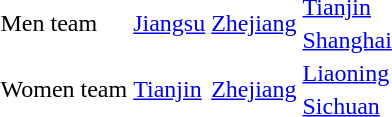<table>
<tr>
<td rowspan=2>Men team</td>
<td rowspan=2><a href='#'>Jiangsu</a></td>
<td rowspan=2><a href='#'>Zhejiang</a></td>
<td><a href='#'>Tianjin</a></td>
</tr>
<tr>
<td><a href='#'>Shanghai</a></td>
</tr>
<tr>
<td rowspan=2>Women team</td>
<td rowspan=2><a href='#'>Tianjin</a></td>
<td rowspan=2><a href='#'>Zhejiang</a></td>
<td><a href='#'>Liaoning</a></td>
</tr>
<tr>
<td><a href='#'>Sichuan</a></td>
</tr>
</table>
